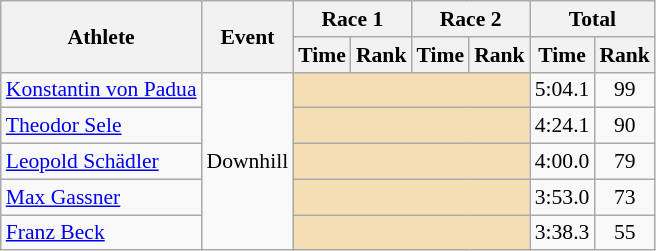<table class="wikitable" style="font-size:90%">
<tr>
<th rowspan="2">Athlete</th>
<th rowspan="2">Event</th>
<th colspan="2">Race 1</th>
<th colspan="2">Race 2</th>
<th colspan="2">Total</th>
</tr>
<tr>
<th>Time</th>
<th>Rank</th>
<th>Time</th>
<th>Rank</th>
<th>Time</th>
<th>Rank</th>
</tr>
<tr>
<td><a href='#'>Konstantin von Padua</a></td>
<td rowspan="5">Downhill</td>
<td colspan="4" bgcolor="wheat"></td>
<td align="center">5:04.1</td>
<td align="center">99</td>
</tr>
<tr>
<td><a href='#'>Theodor Sele</a></td>
<td colspan="4" bgcolor="wheat"></td>
<td align="center">4:24.1</td>
<td align="center">90</td>
</tr>
<tr>
<td><a href='#'>Leopold Schädler</a></td>
<td colspan="4" bgcolor="wheat"></td>
<td align="center">4:00.0</td>
<td align="center">79</td>
</tr>
<tr>
<td><a href='#'>Max Gassner</a></td>
<td colspan="4" bgcolor="wheat"></td>
<td align="center">3:53.0</td>
<td align="center">73</td>
</tr>
<tr>
<td><a href='#'>Franz Beck</a></td>
<td colspan="4" bgcolor="wheat"></td>
<td align="center">3:38.3</td>
<td align="center">55</td>
</tr>
</table>
